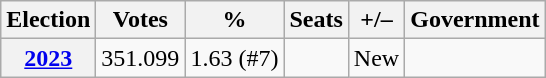<table class="wikitable">
<tr>
<th>Election</th>
<th>Votes</th>
<th>%</th>
<th>Seats</th>
<th>+/–</th>
<th>Government</th>
</tr>
<tr>
<th><a href='#'>2023</a></th>
<td>351.099</td>
<td>1.63 (#7)</td>
<td></td>
<td>New</td>
<td></td>
</tr>
</table>
